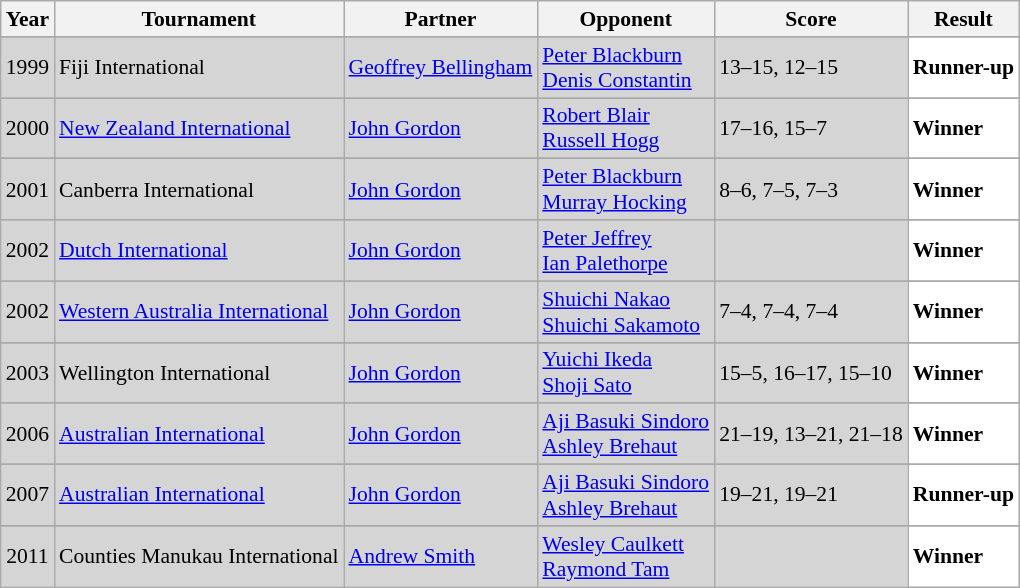<table class="sortable wikitable" style="font-size: 90%;">
<tr>
<th>Year</th>
<th>Tournament</th>
<th>Partner</th>
<th>Opponent</th>
<th>Score</th>
<th>Result</th>
</tr>
<tr>
</tr>
<tr>
</tr>
<tr style="background:#D5D5D5">
<td align="center">1999</td>
<td align="left">Fiji International</td>
<td align="left"> <a href='#'>Geoffrey Bellingham</a></td>
<td align="left"> <a href='#'>Peter Blackburn</a> <br>  <a href='#'>Denis Constantin</a></td>
<td align="left">13–15, 12–15</td>
<td style="text-align:left; background:white"> <strong>Runner-up</strong></td>
</tr>
<tr>
</tr>
<tr style="background:#D5D5D5">
<td align="center">2000</td>
<td align="left"><a href='#'>New Zealand International</a></td>
<td align="left"> <a href='#'>John Gordon</a></td>
<td align="left"> <a href='#'>Robert Blair</a> <br>  <a href='#'>Russell Hogg</a></td>
<td align="left">17–16, 15–7</td>
<td style="text-align:left; background:white"> <strong>Winner</strong></td>
</tr>
<tr>
</tr>
<tr style="background:#D5D5D5">
<td align="center">2001</td>
<td align="left">Canberra International</td>
<td align="left"> <a href='#'>John Gordon</a></td>
<td align="left"> <a href='#'>Peter Blackburn</a> <br>  <a href='#'>Murray Hocking</a></td>
<td align="left">8–6, 7–5, 7–3</td>
<td style="text-align:left; background:white"> <strong>Winner</strong></td>
</tr>
<tr>
</tr>
<tr style="background:#D5D5D5">
<td align="center">2002</td>
<td align="left"><a href='#'>Dutch International</a></td>
<td align="left"> <a href='#'>John Gordon</a></td>
<td align="left"> <a href='#'>Peter Jeffrey</a><br> <a href='#'>Ian Palethorpe</a></td>
<td align="left"></td>
<td style="text-align:left; background:white"> <strong>Winner</strong></td>
</tr>
<tr>
</tr>
<tr style="background:#D5D5D5">
<td align="center">2002</td>
<td align="left"><a href='#'>Western Australia International</a></td>
<td align="left"> <a href='#'>John Gordon</a></td>
<td align="left"> <a href='#'>Shuichi Nakao</a> <br>  <a href='#'>Shuichi Sakamoto</a></td>
<td align="left">7–4, 7–4, 7–4</td>
<td style="text-align:left; background:white"> <strong>Winner</strong></td>
</tr>
<tr>
</tr>
<tr style="background:#D5D5D5">
<td align="center">2003</td>
<td align="left">Wellington International</td>
<td align="left"> <a href='#'>John Gordon</a></td>
<td align="left"> <a href='#'>Yuichi Ikeda</a> <br>  <a href='#'>Shoji Sato</a></td>
<td align="left">15–5, 16–17, 15–10</td>
<td style="text-align:left; background:white"> <strong>Winner</strong></td>
</tr>
<tr>
</tr>
<tr style="background:#D5D5D5">
<td align="center">2006</td>
<td align="left"><a href='#'>Australian International</a></td>
<td align="left"> <a href='#'>John Gordon</a></td>
<td align="left"> <a href='#'>Aji Basuki Sindoro</a><br> <a href='#'>Ashley Brehaut</a></td>
<td align="left">21–19, 13–21, 21–18</td>
<td style="text-align:left; background:white"> <strong>Winner</strong></td>
</tr>
<tr>
</tr>
<tr style="background:#D5D5D5">
<td align="center">2007</td>
<td align="left"><a href='#'>Australian International</a></td>
<td align="left"> <a href='#'>John Gordon</a></td>
<td align="left"> <a href='#'>Aji Basuki Sindoro</a> <br>  <a href='#'>Ashley Brehaut</a></td>
<td align="left">19–21, 19–21</td>
<td style="text-align:left; background:white"> <strong>Runner-up</strong></td>
</tr>
<tr>
</tr>
<tr style="background:#D5D5D5">
<td align="center">2011</td>
<td align="left">Counties Manukau International</td>
<td align="left"> <a href='#'>Andrew Smith</a></td>
<td align="left"> <a href='#'>Wesley Caulkett</a><br> <a href='#'>Raymond Tam</a></td>
<td align="left"></td>
<td style="text-align:left; background:white"> <strong>Winner</strong></td>
</tr>
</table>
